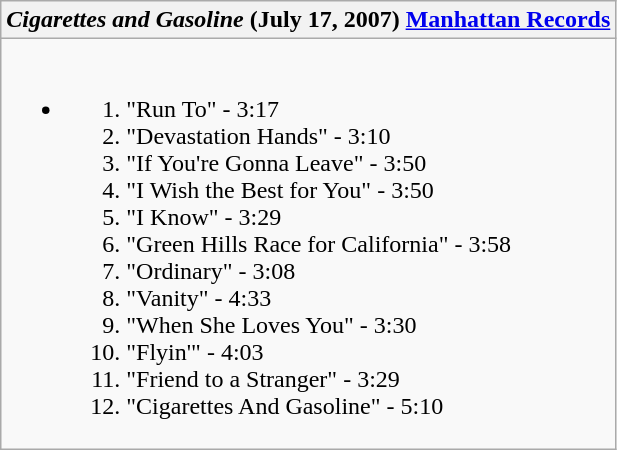<table class="mw-collapsible mw-collapsed wikitable">
<tr>
<th><strong><em>Cigarettes and Gasoline </em></strong>  (July 17, 2007) <a href='#'>Manhattan Records</a></th>
</tr>
<tr>
<td><br><ul><li><ol><li>"Run To" - 3:17</li><li>"Devastation Hands" - 3:10</li><li>"If You're Gonna Leave" - 3:50</li><li>"I Wish the Best for You" - 3:50</li><li>"I Know" - 3:29</li><li>"Green Hills Race for California" - 3:58</li><li>"Ordinary" - 3:08</li><li>"Vanity" - 4:33</li><li>"When She Loves You" - 3:30</li><li>"Flyin'" - 4:03</li><li>"Friend to a Stranger" - 3:29</li><li>"Cigarettes And Gasoline" - 5:10</li></ol></li></ul></td>
</tr>
</table>
